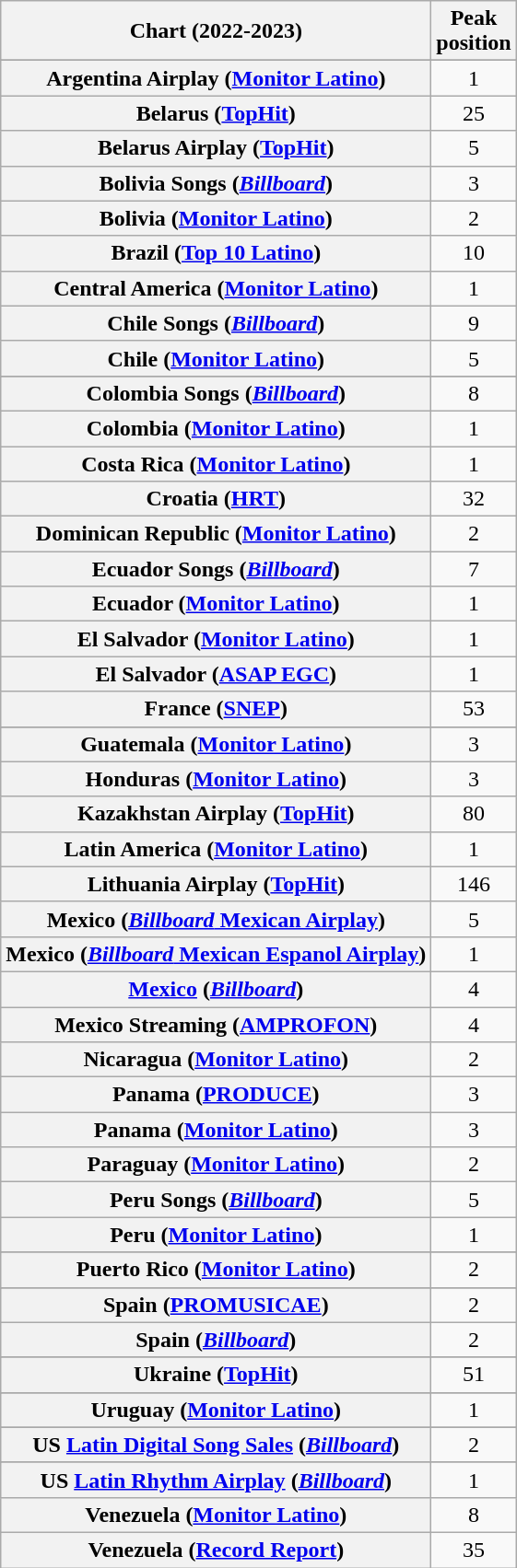<table class="wikitable sortable plainrowheaders" style="text-align:center">
<tr>
<th scope="col">Chart (2022-2023)</th>
<th scope="col">Peak<br>position</th>
</tr>
<tr>
</tr>
<tr>
<th scope="row">Argentina Airplay (<a href='#'>Monitor Latino</a>)</th>
<td>1</td>
</tr>
<tr>
<th scope="row">Belarus (<a href='#'>TopHit</a>)</th>
<td>25</td>
</tr>
<tr>
<th scope="row">Belarus Airplay (<a href='#'>TopHit</a>)</th>
<td>5</td>
</tr>
<tr>
<th scope="row">Bolivia Songs (<em><a href='#'>Billboard</a></em>)</th>
<td>3</td>
</tr>
<tr>
<th scope="row">Bolivia (<a href='#'>Monitor Latino</a>)</th>
<td>2</td>
</tr>
<tr>
<th scope="row">Brazil (<a href='#'>Top 10 Latino</a>)</th>
<td>10</td>
</tr>
<tr>
<th scope="row">Central America (<a href='#'>Monitor Latino</a>)</th>
<td>1</td>
</tr>
<tr>
<th scope="row">Chile Songs (<em><a href='#'>Billboard</a></em>)</th>
<td>9</td>
</tr>
<tr>
<th scope="row">Chile (<a href='#'>Monitor Latino</a>)</th>
<td>5</td>
</tr>
<tr>
</tr>
<tr>
<th scope="row">Colombia Songs (<em><a href='#'>Billboard</a></em>)</th>
<td>8</td>
</tr>
<tr>
<th scope="row">Colombia (<a href='#'>Monitor Latino</a>)</th>
<td>1</td>
</tr>
<tr>
<th scope="row">Costa Rica (<a href='#'>Monitor Latino</a>)</th>
<td>1</td>
</tr>
<tr>
<th scope="row">Croatia (<a href='#'>HRT</a>)</th>
<td>32</td>
</tr>
<tr>
<th scope="row">Dominican Republic (<a href='#'>Monitor Latino</a>)</th>
<td>2</td>
</tr>
<tr>
<th scope="row">Ecuador Songs (<em><a href='#'>Billboard</a></em>)</th>
<td>7</td>
</tr>
<tr>
<th scope="row">Ecuador (<a href='#'>Monitor Latino</a>)</th>
<td>1</td>
</tr>
<tr>
<th scope="row">El Salvador (<a href='#'>Monitor Latino</a>)</th>
<td>1</td>
</tr>
<tr>
<th scope="row">El Salvador (<a href='#'>ASAP EGC</a>)</th>
<td>1</td>
</tr>
<tr>
<th scope="row">France (<a href='#'>SNEP</a>)</th>
<td>53</td>
</tr>
<tr>
</tr>
<tr>
<th scope="row">Guatemala (<a href='#'>Monitor Latino</a>)</th>
<td>3</td>
</tr>
<tr>
<th scope="row">Honduras (<a href='#'>Monitor Latino</a>)</th>
<td>3</td>
</tr>
<tr>
<th scope="row">Kazakhstan Airplay (<a href='#'>TopHit</a>)</th>
<td>80</td>
</tr>
<tr>
<th scope="row">Latin America (<a href='#'>Monitor Latino</a>)</th>
<td>1</td>
</tr>
<tr>
<th scope="row">Lithuania Airplay (<a href='#'>TopHit</a>)</th>
<td>146</td>
</tr>
<tr>
<th scope="row">Mexico (<a href='#'><em>Billboard</em> Mexican Airplay</a>)</th>
<td>5</td>
</tr>
<tr>
<th scope="row">Mexico (<a href='#'><em>Billboard</em> Mexican Espanol Airplay</a>)</th>
<td>1</td>
</tr>
<tr>
<th scope="row"><a href='#'>Mexico</a> (<em><a href='#'>Billboard</a></em>)</th>
<td>4</td>
</tr>
<tr>
<th scope="row">Mexico Streaming (<a href='#'>AMPROFON</a>)</th>
<td>4</td>
</tr>
<tr>
<th scope="row">Nicaragua (<a href='#'>Monitor Latino</a>)</th>
<td>2</td>
</tr>
<tr>
<th scope="row">Panama (<a href='#'>PRODUCE</a>)</th>
<td>3</td>
</tr>
<tr>
<th scope="row">Panama (<a href='#'>Monitor Latino</a>)</th>
<td>3</td>
</tr>
<tr>
<th scope="row">Paraguay (<a href='#'>Monitor Latino</a>)</th>
<td>2</td>
</tr>
<tr>
<th scope="row">Peru Songs (<em><a href='#'>Billboard</a></em>)</th>
<td>5</td>
</tr>
<tr>
<th scope="row">Peru (<a href='#'>Monitor Latino</a>)</th>
<td>1</td>
</tr>
<tr>
</tr>
<tr>
<th scope="row">Puerto Rico (<a href='#'>Monitor Latino</a>)</th>
<td>2</td>
</tr>
<tr>
</tr>
<tr>
<th scope="row">Spain (<a href='#'>PROMUSICAE</a>)</th>
<td>2</td>
</tr>
<tr>
<th scope="row">Spain (<em><a href='#'>Billboard</a></em>)</th>
<td>2</td>
</tr>
<tr>
</tr>
<tr>
<th scope="row">Ukraine (<a href='#'>TopHit</a>)</th>
<td>51</td>
</tr>
<tr>
</tr>
<tr>
<th scope="row">Uruguay (<a href='#'>Monitor Latino</a>)</th>
<td>1</td>
</tr>
<tr>
</tr>
<tr>
</tr>
<tr>
</tr>
<tr>
<th scope="row">US <a href='#'>Latin Digital Song Sales</a> (<em><a href='#'>Billboard</a></em>)</th>
<td>2</td>
</tr>
<tr>
</tr>
<tr>
<th scope="row">US <a href='#'>Latin Rhythm Airplay</a> (<em><a href='#'>Billboard</a></em>)</th>
<td>1</td>
</tr>
<tr>
<th scope="row">Venezuela (<a href='#'>Monitor Latino</a>)</th>
<td>8</td>
</tr>
<tr>
<th scope="row">Venezuela (<a href='#'>Record Report</a>)</th>
<td>35</td>
</tr>
</table>
